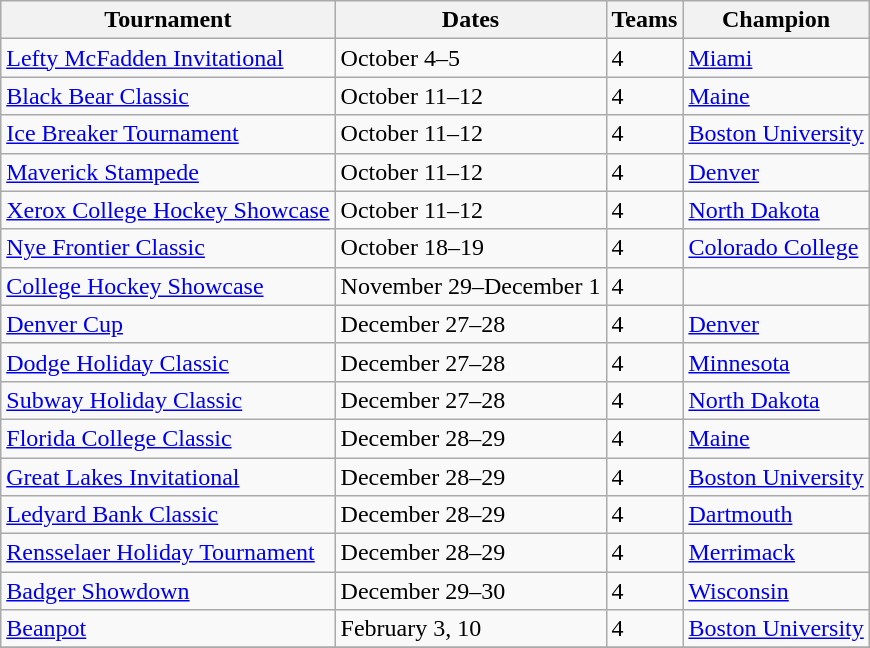<table class="wikitable">
<tr>
<th>Tournament</th>
<th>Dates</th>
<th>Teams</th>
<th>Champion</th>
</tr>
<tr>
<td><a href='#'>Lefty McFadden Invitational</a></td>
<td>October 4–5</td>
<td>4</td>
<td><a href='#'>Miami</a></td>
</tr>
<tr>
<td><a href='#'>Black Bear Classic</a></td>
<td>October 11–12</td>
<td>4</td>
<td><a href='#'>Maine</a></td>
</tr>
<tr>
<td><a href='#'>Ice Breaker Tournament</a></td>
<td>October 11–12</td>
<td>4</td>
<td><a href='#'>Boston University</a></td>
</tr>
<tr>
<td><a href='#'>Maverick Stampede</a></td>
<td>October 11–12</td>
<td>4</td>
<td><a href='#'>Denver</a></td>
</tr>
<tr>
<td><a href='#'>Xerox College Hockey Showcase</a></td>
<td>October 11–12</td>
<td>4</td>
<td><a href='#'>North Dakota</a></td>
</tr>
<tr>
<td><a href='#'>Nye Frontier Classic</a></td>
<td>October 18–19</td>
<td>4</td>
<td><a href='#'>Colorado College</a></td>
</tr>
<tr>
<td><a href='#'>College Hockey Showcase</a></td>
<td>November 29–December 1</td>
<td>4</td>
<td></td>
</tr>
<tr>
<td><a href='#'>Denver Cup</a></td>
<td>December 27–28</td>
<td>4</td>
<td><a href='#'>Denver</a></td>
</tr>
<tr>
<td><a href='#'>Dodge Holiday Classic</a></td>
<td>December 27–28</td>
<td>4</td>
<td><a href='#'>Minnesota</a></td>
</tr>
<tr>
<td><a href='#'>Subway Holiday Classic</a></td>
<td>December 27–28</td>
<td>4</td>
<td><a href='#'>North Dakota</a></td>
</tr>
<tr>
<td><a href='#'>Florida College Classic</a></td>
<td>December 28–29</td>
<td>4</td>
<td><a href='#'>Maine</a></td>
</tr>
<tr>
<td><a href='#'>Great Lakes Invitational</a></td>
<td>December 28–29</td>
<td>4</td>
<td><a href='#'>Boston University</a></td>
</tr>
<tr>
<td><a href='#'>Ledyard Bank Classic</a></td>
<td>December 28–29</td>
<td>4</td>
<td><a href='#'>Dartmouth</a></td>
</tr>
<tr>
<td><a href='#'>Rensselaer Holiday Tournament</a></td>
<td>December 28–29</td>
<td>4</td>
<td><a href='#'>Merrimack</a></td>
</tr>
<tr>
<td><a href='#'>Badger Showdown</a></td>
<td>December 29–30</td>
<td>4</td>
<td><a href='#'>Wisconsin</a></td>
</tr>
<tr>
<td><a href='#'>Beanpot</a></td>
<td>February 3, 10</td>
<td>4</td>
<td><a href='#'>Boston University</a></td>
</tr>
<tr>
</tr>
</table>
